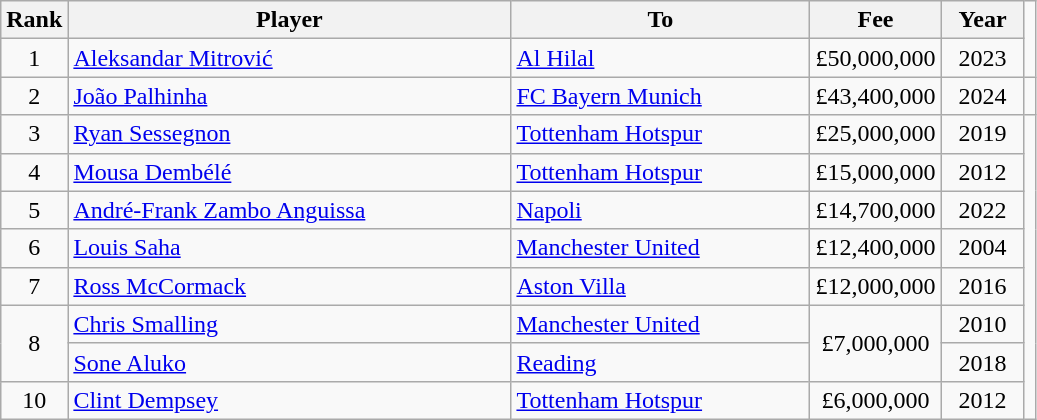<table class="wikitable sortable" style="text-align: center;">
<tr>
<th style="width: 1em;">Rank</th>
<th style="width: 18em;">Player</th>
<th style="width: 12em;">To</th>
<th style="width: 5em;">Fee</th>
<th style="width: 3em;">Year</th>
</tr>
<tr>
<td>1</td>
<td align="left"> <a href='#'>Aleksandar Mitrović</a></td>
<td align="left"> <a href='#'>Al Hilal</a></td>
<td>£50,000,000</td>
<td>2023</td>
</tr>
<tr>
<td>2</td>
<td align="left"> <a href='#'>João Palhinha</a></td>
<td align="left"> <a href='#'>FC Bayern Munich</a></td>
<td>£43,400,000</td>
<td>2024</td>
<td></td>
</tr>
<tr>
<td>3</td>
<td align="left"> <a href='#'>Ryan Sessegnon</a></td>
<td align="left"> <a href='#'>Tottenham Hotspur</a></td>
<td>£25,000,000</td>
<td>2019</td>
</tr>
<tr>
<td>4</td>
<td align="left"> <a href='#'>Mousa Dembélé</a></td>
<td align="left"> <a href='#'>Tottenham Hotspur</a></td>
<td>£15,000,000</td>
<td>2012</td>
</tr>
<tr>
<td>5</td>
<td align="left"> <a href='#'>André-Frank Zambo Anguissa</a></td>
<td align="left"> <a href='#'>Napoli</a></td>
<td>£14,700,000</td>
<td>2022</td>
</tr>
<tr>
<td>6</td>
<td align="left"> <a href='#'>Louis Saha</a></td>
<td align="left"> <a href='#'>Manchester United</a></td>
<td>£12,400,000</td>
<td>2004</td>
</tr>
<tr>
<td>7</td>
<td align="left"> <a href='#'>Ross McCormack</a></td>
<td align="left"> <a href='#'>Aston Villa</a></td>
<td>£12,000,000</td>
<td>2016</td>
</tr>
<tr>
<td rowspan="2">8</td>
<td align="left"> <a href='#'>Chris Smalling</a></td>
<td align="left"> <a href='#'>Manchester United</a></td>
<td rowspan="2">£7,000,000</td>
<td>2010</td>
</tr>
<tr>
<td align="left"> <a href='#'>Sone Aluko</a></td>
<td align="left"> <a href='#'>Reading</a></td>
<td>2018</td>
</tr>
<tr>
<td>10</td>
<td align="left"> <a href='#'>Clint Dempsey</a></td>
<td align="left"> <a href='#'>Tottenham Hotspur</a></td>
<td>£6,000,000</td>
<td>2012</td>
</tr>
</table>
